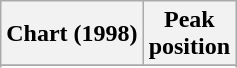<table class="wikitable sortable plainrowheaders">
<tr>
<th>Chart (1998)</th>
<th>Peak<br>position</th>
</tr>
<tr>
</tr>
<tr>
</tr>
<tr>
</tr>
<tr>
</tr>
</table>
